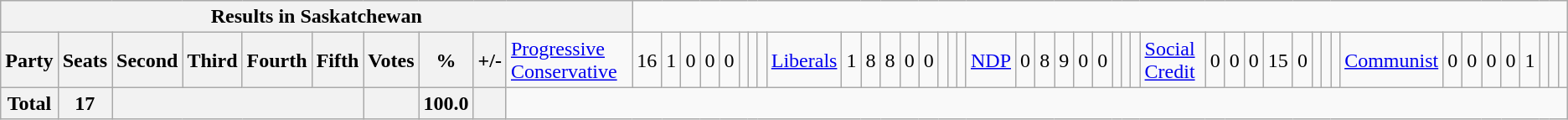<table class="wikitable">
<tr>
<th colspan=11>Results in Saskatchewan</th>
</tr>
<tr>
<th colspan=2>Party</th>
<th>Seats</th>
<th>Second</th>
<th>Third</th>
<th>Fourth</th>
<th>Fifth</th>
<th>Votes</th>
<th>%</th>
<th>+/-<br></th>
<td><a href='#'>Progressive Conservative</a></td>
<td align="right">16</td>
<td align="right">1</td>
<td align="right">0</td>
<td align="right">0</td>
<td align="right">0</td>
<td align="right"></td>
<td align="right"></td>
<td align="right"><br></td>
<td><a href='#'>Liberals</a></td>
<td align="right">1</td>
<td align="right">8</td>
<td align="right">8</td>
<td align="right">0</td>
<td align="right">0</td>
<td align="right"></td>
<td align="right"></td>
<td align="right"><br></td>
<td><a href='#'>NDP</a></td>
<td align="right">0</td>
<td align="right">8</td>
<td align="right">9</td>
<td align="right">0</td>
<td align="right">0</td>
<td align="right"></td>
<td align="right"></td>
<td align="right"><br></td>
<td><a href='#'>Social Credit</a></td>
<td align="right">0</td>
<td align="right">0</td>
<td align="right">0</td>
<td align="right">15</td>
<td align="right">0</td>
<td align="right"></td>
<td align="right"></td>
<td align="right"><br></td>
<td><a href='#'>Communist</a></td>
<td align="right">0</td>
<td align="right">0</td>
<td align="right">0</td>
<td align="right">0</td>
<td align="right">1</td>
<td align="right"></td>
<td align="right"></td>
<td align="right"></td>
</tr>
<tr>
<th colspan="2">Total</th>
<th>17</th>
<th colspan="4"></th>
<th></th>
<th>100.0</th>
<th></th>
</tr>
</table>
